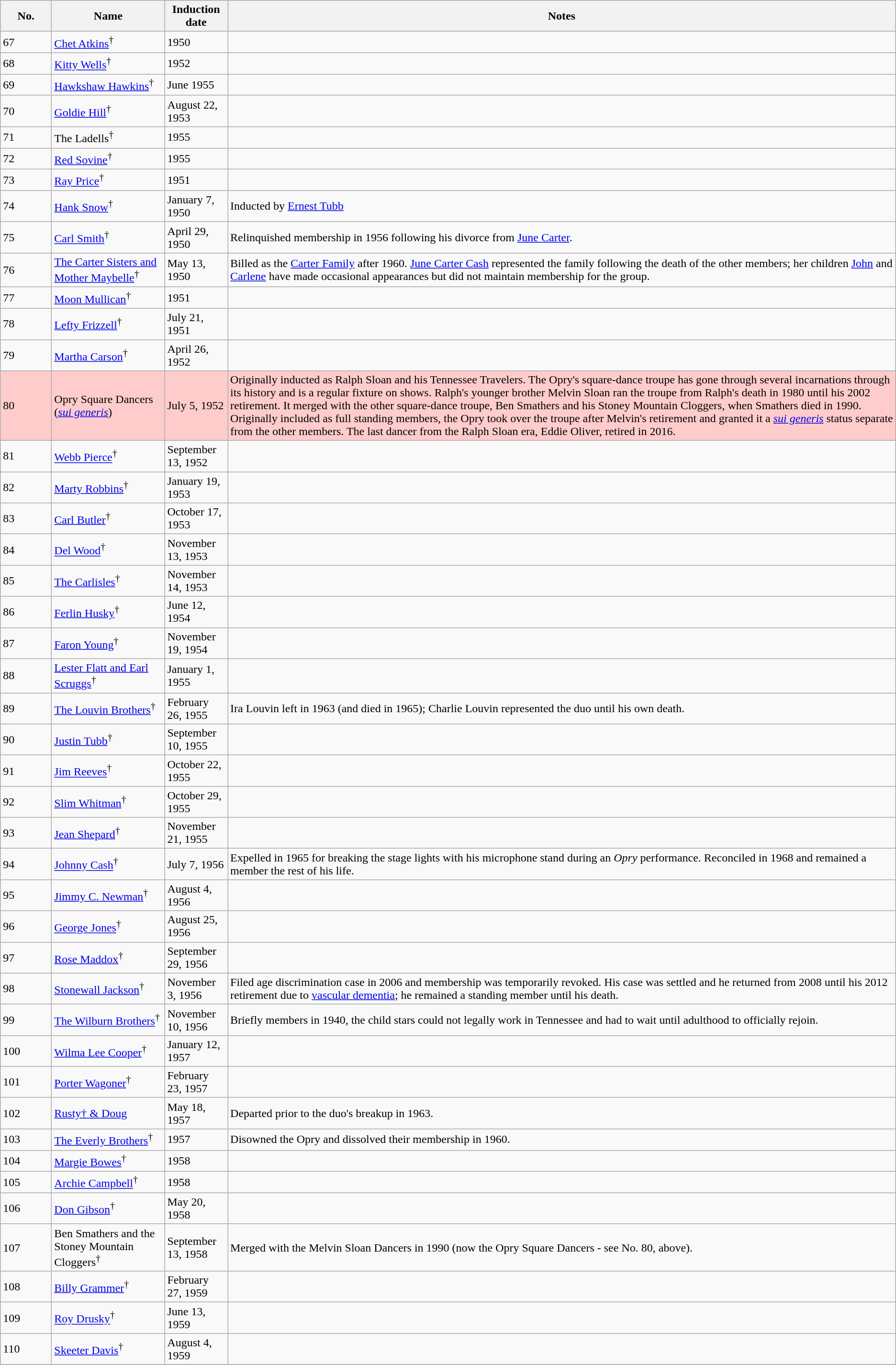<table class="wikitable sortable">
<tr>
<th scope="col" style="width:4em;">No.</th>
<th scope="col" style="width:150px;">Name</th>
<th scope="col" class="unsortable" >Induction date</th>
<th scope="col" class="unsortable">Notes</th>
</tr>
<tr>
<td>67</td>
<td><a href='#'>Chet Atkins</a><sup>†</sup></td>
<td>1950</td>
<td></td>
</tr>
<tr>
<td>68</td>
<td><a href='#'>Kitty Wells</a><sup>†</sup></td>
<td>1952</td>
<td></td>
</tr>
<tr>
<td>69</td>
<td><a href='#'>Hawkshaw Hawkins</a><sup>†</sup></td>
<td>June 1955</td>
<td></td>
</tr>
<tr>
<td>70</td>
<td><a href='#'>Goldie Hill</a><sup>†</sup></td>
<td>August 22, 1953</td>
</tr>
<tr>
<td>71</td>
<td>The Ladells<sup>†</sup></td>
<td>1955</td>
<td></td>
</tr>
<tr>
<td>72</td>
<td><a href='#'>Red Sovine</a><sup>†</sup></td>
<td>1955</td>
<td></td>
</tr>
<tr>
<td>73</td>
<td><a href='#'>Ray Price</a><sup>†</sup></td>
<td>1951</td>
<td></td>
</tr>
<tr>
<td>74</td>
<td><a href='#'>Hank Snow</a><sup>†</sup></td>
<td>January 7, 1950</td>
<td>Inducted by <a href='#'>Ernest Tubb</a></td>
</tr>
<tr>
<td>75</td>
<td><a href='#'>Carl Smith</a><sup>†</sup></td>
<td>April 29, 1950</td>
<td>Relinquished membership in 1956 following his divorce from <a href='#'>June Carter</a>.</td>
</tr>
<tr>
<td>76</td>
<td><a href='#'>The Carter Sisters and Mother Maybelle</a><sup>†</sup></td>
<td>May 13, 1950</td>
<td>Billed as the <a href='#'>Carter Family</a> after 1960. <a href='#'>June Carter Cash</a> represented the family following the death of the other members; her children <a href='#'>John</a> and <a href='#'>Carlene</a> have made occasional appearances but did not maintain membership for the group.</td>
</tr>
<tr>
<td>77</td>
<td><a href='#'>Moon Mullican</a><sup>†</sup></td>
<td>1951</td>
<td></td>
</tr>
<tr>
<td>78</td>
<td><a href='#'>Lefty Frizzell</a><sup>†</sup></td>
<td>July 21, 1951</td>
<td></td>
</tr>
<tr>
<td>79</td>
<td><a href='#'>Martha Carson</a><sup>†</sup></td>
<td>April 26, 1952</td>
<td></td>
</tr>
<tr bgcolor="#ffcccc">
<td>80</td>
<td>Opry Square Dancers<br>(<em><a href='#'>sui generis</a></em>)</td>
<td>July 5, 1952</td>
<td>Originally inducted as Ralph Sloan and his Tennessee Travelers. The Opry's square-dance troupe has gone through several incarnations through its history and is a regular fixture on shows. Ralph's younger brother Melvin Sloan ran the troupe from Ralph's death in 1980 until his 2002 retirement. It merged with the other square-dance troupe, Ben Smathers and his Stoney Mountain Cloggers, when Smathers died in 1990. Originally included as full standing members, the Opry took over the troupe after Melvin's retirement and granted it a <em><a href='#'>sui generis</a></em> status separate from the other members. The last dancer from the Ralph Sloan era, Eddie Oliver, retired in 2016.</td>
</tr>
<tr>
<td>81</td>
<td><a href='#'>Webb Pierce</a><sup>†</sup></td>
<td>September 13, 1952</td>
<td></td>
</tr>
<tr>
<td>82</td>
<td><a href='#'>Marty Robbins</a><sup>†</sup></td>
<td>January 19, 1953</td>
<td></td>
</tr>
<tr>
<td>83</td>
<td><a href='#'>Carl Butler</a><sup>†</sup></td>
<td>October 17, 1953</td>
<td></td>
</tr>
<tr>
<td>84</td>
<td><a href='#'>Del Wood</a><sup>†</sup></td>
<td>November 13, 1953</td>
<td></td>
</tr>
<tr>
<td>85</td>
<td><a href='#'>The Carlisles</a><sup>†</sup></td>
<td>November 14, 1953</td>
<td></td>
</tr>
<tr>
<td>86</td>
<td><a href='#'>Ferlin Husky</a><sup>†</sup></td>
<td>June 12, 1954</td>
<td></td>
</tr>
<tr>
<td>87</td>
<td><a href='#'>Faron Young</a><sup>†</sup></td>
<td>November 19, 1954</td>
<td></td>
</tr>
<tr>
<td>88</td>
<td><a href='#'>Lester Flatt and Earl Scruggs</a><sup>†</sup></td>
<td>January 1, 1955</td>
<td></td>
</tr>
<tr>
<td>89</td>
<td><a href='#'>The Louvin Brothers</a><sup>†</sup></td>
<td>February 26, 1955</td>
<td>Ira Louvin left in 1963 (and died in 1965); Charlie Louvin represented the duo until his own death.</td>
</tr>
<tr>
<td>90</td>
<td><a href='#'>Justin Tubb</a><sup>†</sup></td>
<td>September 10, 1955</td>
<td></td>
</tr>
<tr>
<td>91</td>
<td><a href='#'>Jim Reeves</a><sup>†</sup></td>
<td>October 22, 1955</td>
<td></td>
</tr>
<tr>
<td>92</td>
<td><a href='#'>Slim Whitman</a><sup>†</sup></td>
<td>October 29, 1955</td>
<td></td>
</tr>
<tr>
<td>93</td>
<td><a href='#'>Jean Shepard</a><sup>†</sup></td>
<td>November 21, 1955</td>
<td></td>
</tr>
<tr>
<td>94</td>
<td><a href='#'>Johnny Cash</a><sup>†</sup></td>
<td>July 7, 1956</td>
<td>Expelled in 1965 for breaking the stage lights with his microphone stand during an <em>Opry</em> performance. Reconciled in 1968 and remained a member the rest of his life.</td>
</tr>
<tr>
<td>95</td>
<td><a href='#'>Jimmy C. Newman</a><sup>†</sup></td>
<td>August 4, 1956</td>
<td></td>
</tr>
<tr>
<td>96</td>
<td><a href='#'>George Jones</a><sup>†</sup></td>
<td>August 25, 1956</td>
<td></td>
</tr>
<tr>
<td>97</td>
<td><a href='#'>Rose Maddox</a><sup>†</sup></td>
<td>September 29, 1956</td>
<td></td>
</tr>
<tr>
<td>98</td>
<td><a href='#'>Stonewall Jackson</a><sup>†</sup></td>
<td>November 3, 1956</td>
<td>Filed age discrimination case in 2006 and membership was temporarily revoked. His case was settled and he returned from 2008 until his 2012 retirement due to <a href='#'>vascular dementia</a>; he remained a standing member until his death.</td>
</tr>
<tr>
<td>99</td>
<td><a href='#'>The Wilburn Brothers</a><sup>†</sup></td>
<td>November 10, 1956</td>
<td>Briefly members in 1940, the child stars could not legally work in Tennessee and had to wait until adulthood to officially rejoin.</td>
</tr>
<tr>
<td>100</td>
<td><a href='#'>Wilma Lee Cooper</a><sup>†</sup></td>
<td>January 12, 1957</td>
<td></td>
</tr>
<tr>
<td>101</td>
<td><a href='#'>Porter Wagoner</a><sup>†</sup></td>
<td>February 23, 1957</td>
<td></td>
</tr>
<tr>
<td>102</td>
<td><a href='#'>Rusty† & Doug</a></td>
<td>May 18, 1957</td>
<td>Departed prior to the duo's breakup in 1963.</td>
</tr>
<tr>
<td>103</td>
<td><a href='#'>The Everly Brothers</a><sup>†</sup></td>
<td>1957</td>
<td>Disowned the Opry and dissolved their membership in 1960.</td>
</tr>
<tr>
<td>104</td>
<td><a href='#'>Margie Bowes</a><sup>†</sup></td>
<td>1958</td>
<td></td>
</tr>
<tr>
<td>105</td>
<td><a href='#'>Archie Campbell</a><sup>†</sup></td>
<td>1958</td>
<td></td>
</tr>
<tr>
<td>106</td>
<td><a href='#'>Don Gibson</a><sup>†</sup></td>
<td>May 20, 1958</td>
<td></td>
</tr>
<tr>
<td>107</td>
<td>Ben Smathers and the Stoney Mountain Cloggers<sup>†</sup></td>
<td>September 13, 1958</td>
<td>Merged with the Melvin Sloan Dancers in 1990 (now the Opry Square Dancers - see No. 80, above).</td>
</tr>
<tr>
<td>108</td>
<td><a href='#'>Billy Grammer</a><sup>†</sup></td>
<td>February 27, 1959</td>
<td></td>
</tr>
<tr>
<td>109</td>
<td><a href='#'>Roy Drusky</a><sup>†</sup></td>
<td>June 13, 1959</td>
<td></td>
</tr>
<tr>
<td>110</td>
<td><a href='#'>Skeeter Davis</a><sup>†</sup></td>
<td>August 4, 1959</td>
<td></td>
</tr>
<tr>
</tr>
</table>
